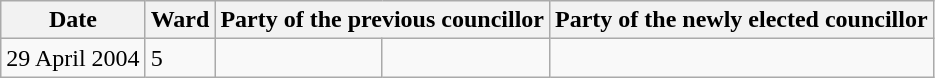<table class="wikitable">
<tr>
<th>Date</th>
<th>Ward</th>
<th colspan=2>Party of the previous councillor</th>
<th colspan=2>Party of the newly elected councillor</th>
</tr>
<tr>
<td>29 April 2004</td>
<td>5</td>
<td></td>
<td></td>
</tr>
</table>
